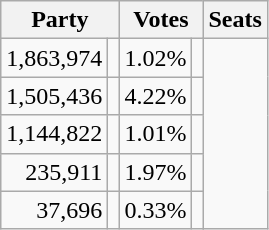<table class=wikitable style="text-align:right;">
<tr>
<th colspan=2>Party</th>
<th colspan=3>Votes</th>
<th>Seats</th>
</tr>
<tr>
<td>1,863,974</td>
<td></td>
<td> 1.02%</td>
<td style="text-align:center;"></td>
</tr>
<tr>
<td>1,505,436</td>
<td></td>
<td> 4.22%</td>
<td style="text-align:center;"></td>
</tr>
<tr>
<td>1,144,822</td>
<td></td>
<td> 1.01%</td>
<td style="text-align:center;"></td>
</tr>
<tr>
<td>235,911</td>
<td></td>
<td> 1.97%</td>
<td style="text-align:center;"></td>
</tr>
<tr>
<td>37,696</td>
<td></td>
<td> 0.33%</td>
<td style="text-align:center;"></td>
</tr>
</table>
